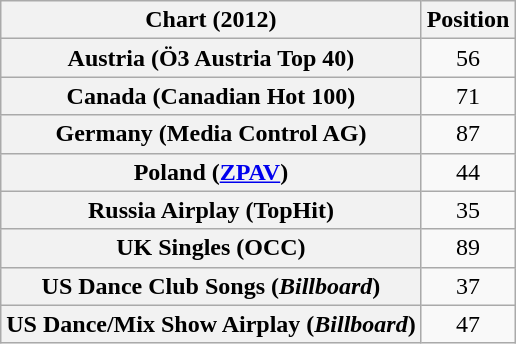<table class="wikitable sortable plainrowheaders">
<tr>
<th scope="col">Chart (2012)</th>
<th scope="col">Position</th>
</tr>
<tr>
<th scope="row">Austria (Ö3 Austria Top 40)</th>
<td style="text-align:center;">56</td>
</tr>
<tr>
<th scope="row">Canada (Canadian Hot 100)</th>
<td style="text-align:center;">71</td>
</tr>
<tr>
<th scope="row">Germany (Media Control AG)</th>
<td style="text-align:center;">87</td>
</tr>
<tr>
<th scope="row">Poland (<a href='#'>ZPAV</a>)</th>
<td style="text-align:center;">44</td>
</tr>
<tr>
<th scope="row">Russia Airplay (TopHit)</th>
<td style="text-align:center;">35</td>
</tr>
<tr>
<th scope="row">UK Singles (OCC)</th>
<td align="center">89</td>
</tr>
<tr>
<th scope="row">US Dance Club Songs (<em>Billboard</em>)</th>
<td align="center">37</td>
</tr>
<tr>
<th scope="row">US Dance/Mix Show Airplay (<em>Billboard</em>)</th>
<td align="center">47</td>
</tr>
</table>
